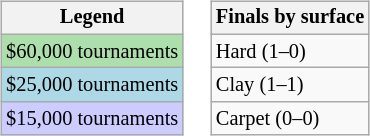<table>
<tr valign=top>
<td><br><table class="wikitable" style="font-size:85%">
<tr>
<th>Legend</th>
</tr>
<tr style="background:#addfad;">
<td>$60,000 tournaments</td>
</tr>
<tr style="background:lightblue;">
<td>$25,000 tournaments</td>
</tr>
<tr style="background:#ccccff;">
<td>$15,000 tournaments</td>
</tr>
</table>
</td>
<td><br><table class="wikitable" style="font-size:85%">
<tr>
<th>Finals by surface</th>
</tr>
<tr>
<td>Hard (1–0)</td>
</tr>
<tr>
<td>Clay (1–1)</td>
</tr>
<tr>
<td>Carpet (0–0)</td>
</tr>
</table>
</td>
</tr>
</table>
